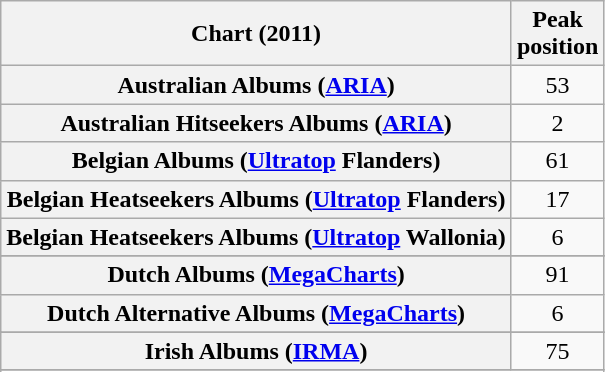<table class="wikitable plainrowheaders sortable">
<tr>
<th scope="col">Chart (2011)</th>
<th scope="col">Peak<br>position</th>
</tr>
<tr>
<th scope="row">Australian Albums (<a href='#'>ARIA</a>)</th>
<td align=center>53</td>
</tr>
<tr>
<th scope="row">Australian Hitseekers Albums (<a href='#'>ARIA</a>)</th>
<td align=center>2</td>
</tr>
<tr>
<th scope="row">Belgian Albums (<a href='#'>Ultratop</a> Flanders)</th>
<td align=center>61</td>
</tr>
<tr>
<th scope="row">Belgian Heatseekers Albums (<a href='#'>Ultratop</a> Flanders)</th>
<td align=center>17</td>
</tr>
<tr>
<th scope="row">Belgian Heatseekers Albums (<a href='#'>Ultratop</a> Wallonia)</th>
<td align=center>6</td>
</tr>
<tr>
</tr>
<tr>
<th scope="row">Dutch Albums (<a href='#'>MegaCharts</a>)</th>
<td align=center>91</td>
</tr>
<tr>
<th scope="row">Dutch Alternative Albums (<a href='#'>MegaCharts</a>)</th>
<td align=center>6</td>
</tr>
<tr>
</tr>
<tr>
<th scope="row">Irish Albums (<a href='#'>IRMA</a>)</th>
<td align=center>75</td>
</tr>
<tr>
</tr>
<tr>
</tr>
<tr>
</tr>
<tr>
</tr>
<tr>
</tr>
<tr>
</tr>
</table>
